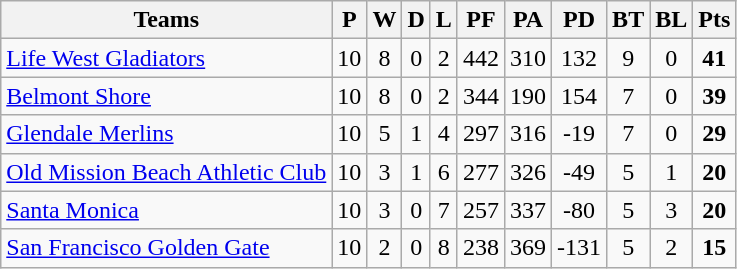<table class="wikitable" style="text-align: center;">
<tr>
<th>Teams</th>
<th>P</th>
<th>W</th>
<th>D</th>
<th>L</th>
<th>PF</th>
<th>PA</th>
<th>PD</th>
<th>BT</th>
<th>BL</th>
<th>Pts</th>
</tr>
<tr>
<td align="left"><a href='#'>Life West Gladiators</a></td>
<td>10</td>
<td>8</td>
<td>0</td>
<td>2</td>
<td>442</td>
<td>310</td>
<td>132</td>
<td>9</td>
<td>0</td>
<td><strong>41</strong></td>
</tr>
<tr>
<td align="left"><a href='#'>Belmont Shore</a></td>
<td>10</td>
<td>8</td>
<td>0</td>
<td>2</td>
<td>344</td>
<td>190</td>
<td>154</td>
<td>7</td>
<td>0</td>
<td><strong>39</strong></td>
</tr>
<tr>
<td align="left"><a href='#'>Glendale Merlins</a></td>
<td>10</td>
<td>5</td>
<td>1</td>
<td>4</td>
<td>297</td>
<td>316</td>
<td>-19</td>
<td>7</td>
<td>0</td>
<td><strong>29</strong></td>
</tr>
<tr>
<td align="left"><a href='#'>Old Mission Beach Athletic Club</a></td>
<td>10</td>
<td>3</td>
<td>1</td>
<td>6</td>
<td>277</td>
<td>326</td>
<td>-49</td>
<td>5</td>
<td>1</td>
<td><strong>20</strong></td>
</tr>
<tr>
<td align="left"><a href='#'>Santa Monica</a></td>
<td>10</td>
<td>3</td>
<td>0</td>
<td>7</td>
<td>257</td>
<td>337</td>
<td>-80</td>
<td>5</td>
<td>3</td>
<td><strong>20</strong></td>
</tr>
<tr>
<td align="left"><a href='#'>San Francisco Golden Gate</a></td>
<td>10</td>
<td>2</td>
<td>0</td>
<td>8</td>
<td>238</td>
<td>369</td>
<td>-131</td>
<td>5</td>
<td>2</td>
<td><strong>15</strong></td>
</tr>
</table>
